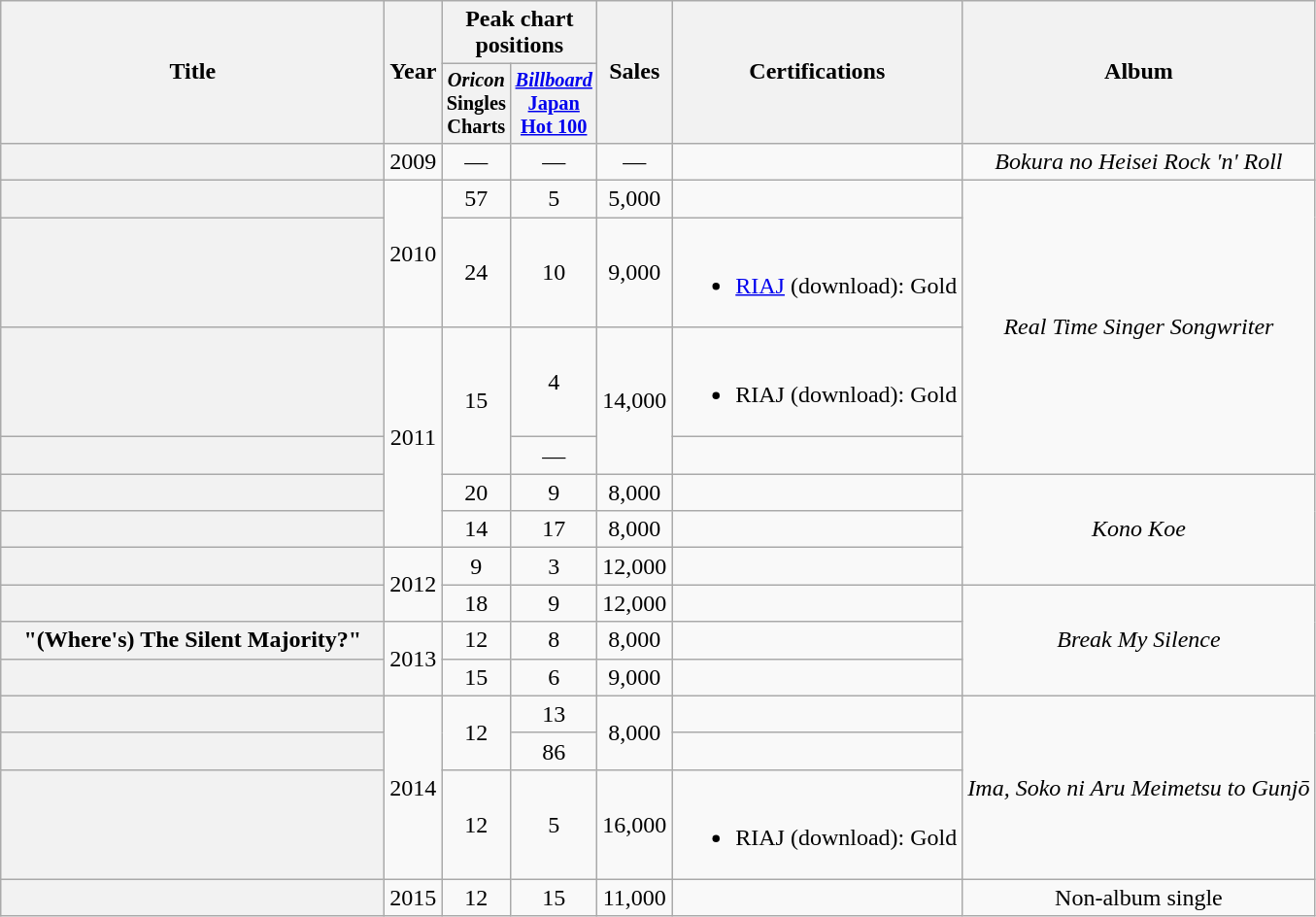<table class="wikitable plainrowheaders" style="text-align:center;">
<tr>
<th scope="col" rowspan="2" style="width:16em;">Title</th>
<th scope="col" rowspan="2">Year</th>
<th scope="col" colspan="2">Peak chart positions</th>
<th scope="col" rowspan="2">Sales</th>
<th scope="col" rowspan="2" style="width:12em;">Certifications</th>
<th scope="col" rowspan="2">Album</th>
</tr>
<tr>
<th style="width:3em;font-size:85%"><em>Oricon</em> Singles Charts<br></th>
<th style="width:3em;font-size:85%"><em><a href='#'>Billboard</a></em> <a href='#'>Japan Hot 100</a><br></th>
</tr>
<tr>
<th scope="row"></th>
<td rowspan="1">2009</td>
<td>—</td>
<td>—</td>
<td>—</td>
<td></td>
<td><em>Bokura no Heisei Rock 'n' Roll</em></td>
</tr>
<tr>
<th scope="row"></th>
<td rowspan="2">2010</td>
<td>57</td>
<td>5</td>
<td>5,000</td>
<td></td>
<td rowspan="4"><em>Real Time Singer Songwriter</em></td>
</tr>
<tr>
<th scope="row"></th>
<td>24</td>
<td>10</td>
<td>9,000</td>
<td><br><ul><li><a href='#'>RIAJ</a> <span>(download)</span>: Gold</li></ul></td>
</tr>
<tr>
<th scope="row"></th>
<td rowspan="4">2011</td>
<td rowspan="2">15</td>
<td>4</td>
<td rowspan="2">14,000</td>
<td><br><ul><li>RIAJ <span>(download)</span>: Gold</li></ul></td>
</tr>
<tr>
<th scope="row"></th>
<td>—</td>
<td></td>
</tr>
<tr>
<th scope="row"></th>
<td>20</td>
<td>9</td>
<td>8,000</td>
<td></td>
<td rowspan="3"><em>Kono Koe</em></td>
</tr>
<tr>
<th scope="row"></th>
<td>14</td>
<td>17</td>
<td>8,000</td>
<td></td>
</tr>
<tr>
<th scope="row"></th>
<td rowspan="2">2012</td>
<td>9</td>
<td>3</td>
<td>12,000</td>
<td></td>
</tr>
<tr>
<th scope="row"></th>
<td>18</td>
<td>9</td>
<td>12,000</td>
<td></td>
<td rowspan="3"><em>Break My Silence</em></td>
</tr>
<tr>
<th scope="row">"(Where's) The Silent Majority?"</th>
<td rowspan="2">2013</td>
<td>12</td>
<td>8</td>
<td>8,000</td>
<td></td>
</tr>
<tr>
<th scope="row"></th>
<td>15</td>
<td>6</td>
<td>9,000</td>
<td></td>
</tr>
<tr>
<th scope="row"></th>
<td rowspan="3">2014</td>
<td rowspan="2">12</td>
<td>13</td>
<td rowspan="2">8,000</td>
<td></td>
<td rowspan="3"><em>Ima, Soko ni Aru Meimetsu to Gunjō</em></td>
</tr>
<tr>
<th scope="row"></th>
<td>86</td>
<td></td>
</tr>
<tr>
<th scope="row"></th>
<td>12</td>
<td>5</td>
<td>16,000</td>
<td><br><ul><li>RIAJ <span>(download)</span>: Gold</li></ul></td>
</tr>
<tr>
<th scope="row"></th>
<td>2015</td>
<td>12</td>
<td>15</td>
<td>11,000</td>
<td></td>
<td>Non-album single</td>
</tr>
</table>
